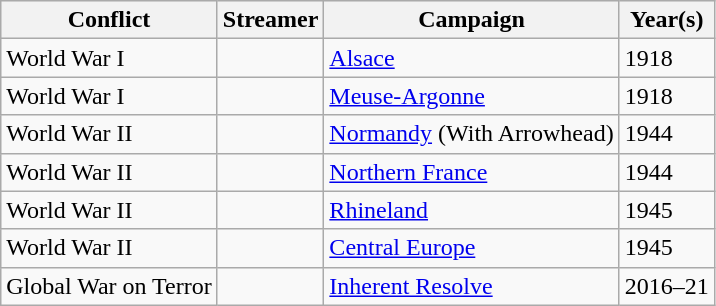<table class="wikitable" style="float:left;">
<tr style="background:#efefef;">
<th>Conflict</th>
<th>Streamer</th>
<th>Campaign</th>
<th>Year(s)</th>
</tr>
<tr>
<td>World War I</td>
<td></td>
<td><a href='#'>Alsace</a></td>
<td>1918</td>
</tr>
<tr>
<td>World War I</td>
<td></td>
<td><a href='#'>Meuse-Argonne</a></td>
<td>1918</td>
</tr>
<tr>
<td>World War II</td>
<td></td>
<td><a href='#'>Normandy</a> (With Arrowhead)</td>
<td>1944</td>
</tr>
<tr>
<td>World War II</td>
<td></td>
<td><a href='#'>Northern France</a></td>
<td>1944</td>
</tr>
<tr>
<td>World War II</td>
<td></td>
<td><a href='#'>Rhineland</a></td>
<td>1945</td>
</tr>
<tr>
<td>World War II</td>
<td></td>
<td><a href='#'>Central Europe</a></td>
<td>1945</td>
</tr>
<tr>
<td>Global War on Terror</td>
<td></td>
<td><a href='#'>Inherent Resolve</a></td>
<td>2016–21</td>
</tr>
</table>
